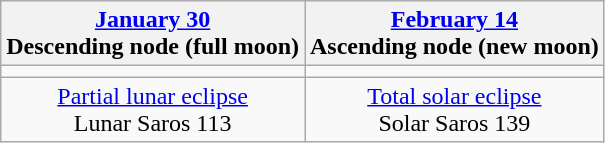<table class="wikitable">
<tr>
<th><a href='#'>January 30</a><br>Descending node (full moon)</th>
<th><a href='#'>February 14</a><br>Ascending node (new moon)</th>
</tr>
<tr>
<td></td>
<td></td>
</tr>
<tr align=center>
<td><a href='#'>Partial lunar eclipse</a><br>Lunar Saros 113</td>
<td><a href='#'>Total solar eclipse</a><br>Solar Saros 139</td>
</tr>
</table>
